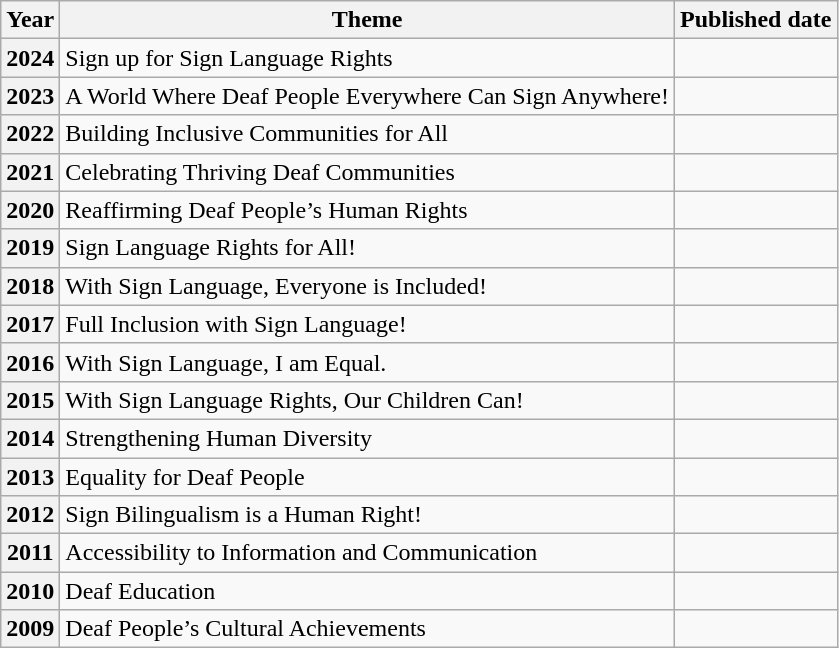<table class="wikitable sortable">
<tr>
<th>Year</th>
<th>Theme</th>
<th>Published date</th>
</tr>
<tr>
<th>2024</th>
<td>Sign up for Sign Language Rights</td>
<td></td>
</tr>
<tr>
<th>2023</th>
<td>A World Where Deaf People Everywhere Can Sign Anywhere!</td>
<td></td>
</tr>
<tr>
<th>2022</th>
<td>Building Inclusive Communities for All</td>
<td></td>
</tr>
<tr>
<th>2021</th>
<td>Celebrating Thriving Deaf Communities</td>
<td></td>
</tr>
<tr>
<th>2020</th>
<td>Reaffirming Deaf People’s Human Rights</td>
<td></td>
</tr>
<tr>
<th>2019</th>
<td>Sign Language Rights for All!</td>
<td></td>
</tr>
<tr>
<th>2018</th>
<td>With Sign Language, Everyone is Included!</td>
<td></td>
</tr>
<tr>
<th>2017</th>
<td>Full Inclusion with Sign Language!</td>
<td></td>
</tr>
<tr>
<th>2016</th>
<td>With Sign Language, I am Equal.</td>
<td></td>
</tr>
<tr>
<th>2015</th>
<td>With Sign Language Rights, Our Children Can!</td>
<td></td>
</tr>
<tr>
<th>2014</th>
<td>Strengthening Human Diversity</td>
<td></td>
</tr>
<tr>
<th>2013</th>
<td>Equality for Deaf People</td>
<td></td>
</tr>
<tr>
<th>2012</th>
<td>Sign Bilingualism is a Human Right!</td>
<td></td>
</tr>
<tr>
<th>2011</th>
<td>Accessibility to Information and Communication</td>
<td></td>
</tr>
<tr>
<th>2010</th>
<td>Deaf Education</td>
<td></td>
</tr>
<tr>
<th>2009</th>
<td>Deaf People’s Cultural Achievements</td>
<td></td>
</tr>
</table>
